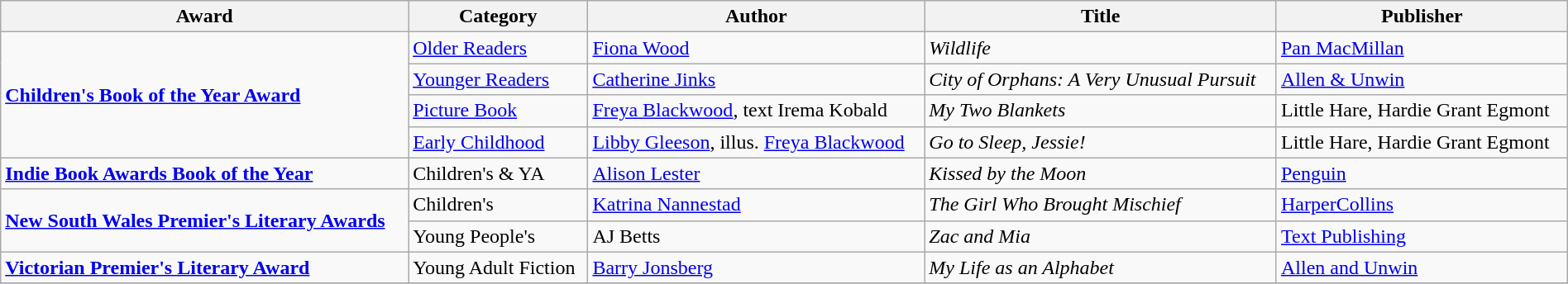<table class="wikitable" width=100%>
<tr>
<th>Award</th>
<th>Category</th>
<th>Author</th>
<th>Title</th>
<th>Publisher</th>
</tr>
<tr>
<td rowspan=4><strong><a href='#'>Children's Book of the Year Award</a></strong></td>
<td><a href='#'>Older Readers</a></td>
<td><a href='#'>Fiona Wood</a></td>
<td><em>Wildlife</em></td>
<td><a href='#'>Pan MacMillan</a></td>
</tr>
<tr>
<td><a href='#'>Younger Readers</a></td>
<td><a href='#'>Catherine Jinks</a></td>
<td><em>City of Orphans: A Very Unusual Pursuit</em></td>
<td><a href='#'>Allen & Unwin</a></td>
</tr>
<tr>
<td><a href='#'>Picture Book</a></td>
<td><a href='#'>Freya Blackwood</a>, text Irema Kobald</td>
<td><em>My Two Blankets</em></td>
<td>Little Hare, Hardie Grant Egmont</td>
</tr>
<tr>
<td><a href='#'>Early Childhood</a></td>
<td><a href='#'>Libby Gleeson</a>, illus. <a href='#'>Freya Blackwood</a></td>
<td><em>Go to Sleep, Jessie!</em></td>
<td>Little Hare, Hardie Grant Egmont</td>
</tr>
<tr>
<td><strong><a href='#'>Indie Book Awards Book of the Year</a></strong></td>
<td>Children's & YA</td>
<td><a href='#'>Alison Lester</a></td>
<td><em>Kissed by the Moon</em></td>
<td><a href='#'>Penguin</a></td>
</tr>
<tr>
<td rowspan=2><strong><a href='#'>New South Wales Premier's Literary Awards</a></strong></td>
<td>Children's</td>
<td><a href='#'>Katrina Nannestad</a></td>
<td><em>The Girl Who Brought Mischief</em></td>
<td><a href='#'>HarperCollins</a></td>
</tr>
<tr>
<td>Young People's</td>
<td>AJ Betts</td>
<td><em>Zac and Mia</em></td>
<td><a href='#'>Text Publishing</a></td>
</tr>
<tr>
<td><strong><a href='#'>Victorian Premier's Literary Award</a></strong></td>
<td>Young Adult Fiction</td>
<td><a href='#'>Barry Jonsberg</a></td>
<td><em>My Life as an Alphabet</em></td>
<td><a href='#'>Allen and Unwin</a></td>
</tr>
<tr>
</tr>
</table>
